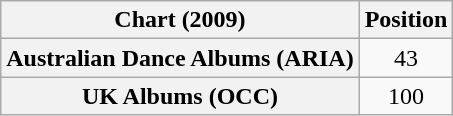<table class="wikitable sortable plainrowheaders" style="text-align:center">
<tr>
<th scope="col">Chart (2009)</th>
<th scope="col">Position</th>
</tr>
<tr>
<th scope="row">Australian Dance Albums (ARIA)</th>
<td>43</td>
</tr>
<tr>
<th scope="row">UK Albums (OCC)</th>
<td>100</td>
</tr>
</table>
